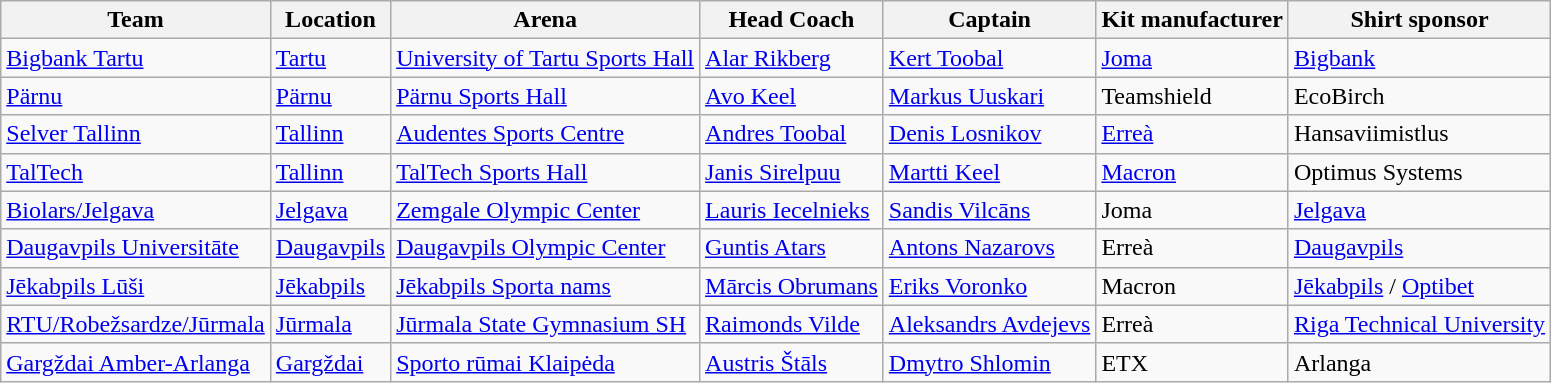<table class="wikitable sortable">
<tr>
<th>Team</th>
<th>Location</th>
<th>Arena</th>
<th>Head Coach</th>
<th>Captain</th>
<th>Kit manufacturer</th>
<th>Shirt sponsor</th>
</tr>
<tr>
<td> <a href='#'>Bigbank Tartu</a></td>
<td><a href='#'>Tartu</a></td>
<td><a href='#'>University of Tartu Sports Hall</a></td>
<td> <a href='#'>Alar Rikberg</a></td>
<td> <a href='#'>Kert Toobal</a></td>
<td><a href='#'>Joma</a></td>
<td><a href='#'>Bigbank</a></td>
</tr>
<tr>
<td> <a href='#'>Pärnu</a></td>
<td><a href='#'>Pärnu</a></td>
<td><a href='#'>Pärnu Sports Hall</a></td>
<td> <a href='#'>Avo Keel</a></td>
<td> <a href='#'>Markus Uuskari</a></td>
<td>Teamshield</td>
<td>EcoBirch</td>
</tr>
<tr>
<td> <a href='#'>Selver Tallinn</a></td>
<td><a href='#'>Tallinn</a></td>
<td><a href='#'>Audentes Sports Centre</a></td>
<td> <a href='#'>Andres Toobal</a></td>
<td> <a href='#'>Denis Losnikov</a></td>
<td><a href='#'>Erreà</a></td>
<td>Hansaviimistlus</td>
</tr>
<tr>
<td> <a href='#'>TalTech</a></td>
<td><a href='#'>Tallinn</a></td>
<td><a href='#'>TalTech Sports Hall</a></td>
<td> <a href='#'>Janis Sirelpuu</a></td>
<td> <a href='#'>Martti Keel</a></td>
<td><a href='#'>Macron</a></td>
<td>Optimus Systems</td>
</tr>
<tr>
<td> <a href='#'>Biolars/Jelgava</a></td>
<td><a href='#'>Jelgava</a></td>
<td><a href='#'>Zemgale Olympic Center</a></td>
<td> <a href='#'>Lauris Iecelnieks</a></td>
<td> <a href='#'>Sandis Vilcāns</a></td>
<td>Joma</td>
<td><a href='#'>Jelgava</a></td>
</tr>
<tr>
<td> <a href='#'>Daugavpils Universitāte</a></td>
<td><a href='#'>Daugavpils</a></td>
<td><a href='#'>Daugavpils Olympic Center</a></td>
<td> <a href='#'>Guntis Atars</a></td>
<td> <a href='#'>Antons Nazarovs</a></td>
<td>Erreà</td>
<td><a href='#'>Daugavpils</a></td>
</tr>
<tr>
<td> <a href='#'>Jēkabpils Lūši</a></td>
<td><a href='#'>Jēkabpils</a></td>
<td><a href='#'>Jēkabpils Sporta nams</a></td>
<td> <a href='#'>Mārcis Obrumans</a></td>
<td> <a href='#'>Eriks Voronko</a></td>
<td>Macron</td>
<td><a href='#'>Jēkabpils</a> / <a href='#'>Optibet</a></td>
</tr>
<tr>
<td> <a href='#'>RTU/Robežsardze/Jūrmala</a></td>
<td><a href='#'>Jūrmala</a></td>
<td><a href='#'>Jūrmala State Gymnasium SH</a></td>
<td> <a href='#'>Raimonds Vilde</a></td>
<td> <a href='#'>Aleksandrs Avdejevs</a></td>
<td>Erreà</td>
<td><a href='#'>Riga Technical University</a></td>
</tr>
<tr>
<td> <a href='#'>Gargždai Amber-Arlanga</a></td>
<td><a href='#'>Gargždai</a></td>
<td><a href='#'>Sporto rūmai Klaipėda</a></td>
<td> <a href='#'>Austris Štāls</a></td>
<td> <a href='#'>Dmytro Shlomin</a></td>
<td>ETX</td>
<td>Arlanga</td>
</tr>
</table>
